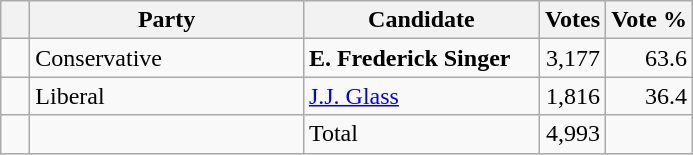<table class="wikitable">
<tr>
<th></th>
<th scope="col" style="width:175px;">Party</th>
<th scope="col" style="width:150px;">Candidate</th>
<th>Votes</th>
<th>Vote %</th>
</tr>
<tr>
<td>   </td>
<td>Conservative</td>
<td><strong>E. Frederick Singer</strong></td>
<td align=right>3,177</td>
<td align=right>63.6</td>
</tr>
<tr>
<td>   </td>
<td>Liberal</td>
<td><a href='#'>J.J. Glass</a></td>
<td align=right>1,816</td>
<td align=right>36.4</td>
</tr>
<tr |>
<td></td>
<td></td>
<td>Total</td>
<td align=right>4,993</td>
<td></td>
</tr>
</table>
